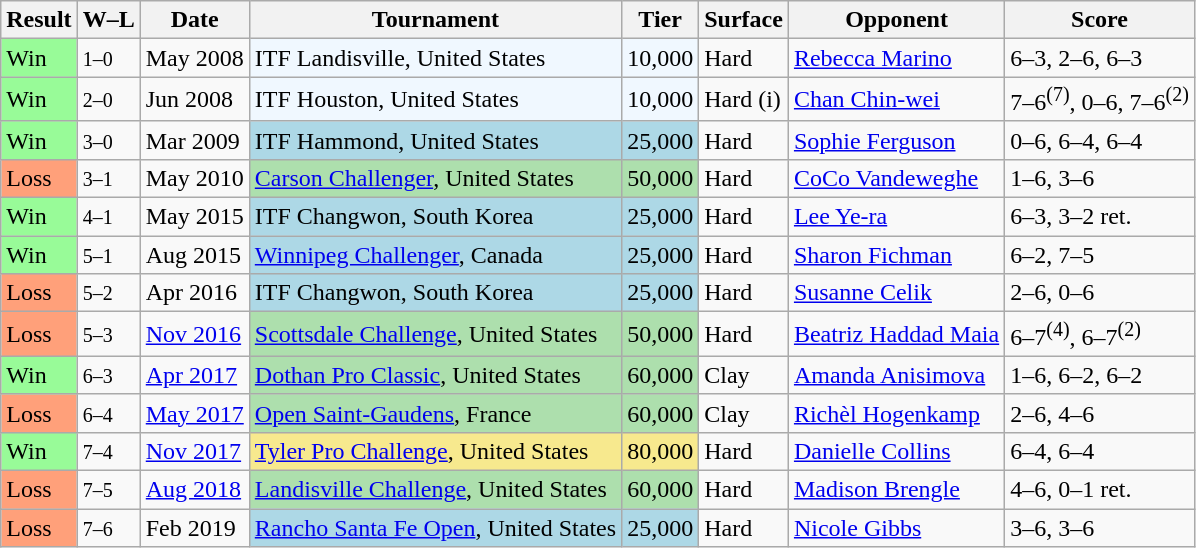<table class="sortable wikitable">
<tr>
<th>Result</th>
<th class="unsortable">W–L</th>
<th>Date</th>
<th>Tournament</th>
<th>Tier</th>
<th>Surface</th>
<th>Opponent</th>
<th class="unsortable">Score</th>
</tr>
<tr>
<td bgcolor=98FB98>Win</td>
<td><small>1–0</small></td>
<td>May 2008</td>
<td style="background:#f0f8ff;">ITF Landisville, United States</td>
<td style="background:#f0f8ff;">10,000</td>
<td>Hard</td>
<td> <a href='#'>Rebecca Marino</a></td>
<td>6–3, 2–6, 6–3</td>
</tr>
<tr>
<td bgcolor=98FB98>Win</td>
<td><small>2–0</small></td>
<td>Jun 2008</td>
<td style="background:#f0f8ff;">ITF Houston, United States</td>
<td style="background:#f0f8ff;">10,000</td>
<td>Hard (i)</td>
<td> <a href='#'>Chan Chin-wei</a></td>
<td>7–6<sup>(7)</sup>, 0–6, 7–6<sup>(2)</sup></td>
</tr>
<tr>
<td bgcolor=98FB98>Win</td>
<td><small>3–0</small></td>
<td>Mar 2009</td>
<td style="background:lightblue;">ITF Hammond, United States</td>
<td style="background:lightblue;">25,000</td>
<td>Hard</td>
<td> <a href='#'>Sophie Ferguson</a></td>
<td>0–6, 6–4, 6–4</td>
</tr>
<tr>
<td bgcolor="FFA07A">Loss</td>
<td><small>3–1</small></td>
<td>May 2010</td>
<td style="background:#addfad;"><a href='#'>Carson Challenger</a>, United States</td>
<td style="background:#addfad;">50,000</td>
<td>Hard</td>
<td> <a href='#'>CoCo Vandeweghe</a></td>
<td>1–6, 3–6</td>
</tr>
<tr>
<td bgcolor=98FB98>Win</td>
<td><small>4–1</small></td>
<td>May 2015</td>
<td style="background:lightblue;">ITF Changwon, South Korea</td>
<td style="background:lightblue;">25,000</td>
<td>Hard</td>
<td> <a href='#'>Lee Ye-ra</a></td>
<td>6–3, 3–2 ret.</td>
</tr>
<tr>
<td bgcolor=98FB98>Win</td>
<td><small>5–1</small></td>
<td>Aug 2015</td>
<td style="background:lightblue;"><a href='#'>Winnipeg Challenger</a>, Canada</td>
<td style="background:lightblue;">25,000</td>
<td>Hard</td>
<td> <a href='#'>Sharon Fichman</a></td>
<td>6–2, 7–5</td>
</tr>
<tr>
<td bgcolor="FFA07A">Loss</td>
<td><small>5–2</small></td>
<td>Apr 2016</td>
<td style="background:lightblue;">ITF Changwon, South Korea</td>
<td style="background:lightblue;">25,000</td>
<td>Hard</td>
<td> <a href='#'>Susanne Celik</a></td>
<td>2–6, 0–6</td>
</tr>
<tr>
<td bgcolor="FFA07A">Loss</td>
<td><small>5–3</small></td>
<td><a href='#'>Nov 2016</a></td>
<td style="background:#addfad;"><a href='#'>Scottsdale Challenge</a>, United States</td>
<td style="background:#addfad;">50,000</td>
<td>Hard</td>
<td> <a href='#'>Beatriz Haddad Maia</a></td>
<td>6–7<sup>(4)</sup>, 6–7<sup>(2)</sup></td>
</tr>
<tr>
<td bgcolor=98FB98>Win</td>
<td><small>6–3</small></td>
<td><a href='#'>Apr 2017</a></td>
<td style="background:#addfad;"><a href='#'>Dothan Pro Classic</a>, United States</td>
<td style="background:#addfad;">60,000</td>
<td>Clay</td>
<td> <a href='#'>Amanda Anisimova</a></td>
<td>1–6, 6–2, 6–2</td>
</tr>
<tr>
<td bgcolor="FFA07A">Loss</td>
<td><small>6–4</small></td>
<td><a href='#'>May 2017</a></td>
<td style="background:#addfad;"><a href='#'>Open Saint-Gaudens</a>, France</td>
<td style="background:#addfad;">60,000</td>
<td>Clay</td>
<td> <a href='#'>Richèl Hogenkamp</a></td>
<td>2–6, 4–6</td>
</tr>
<tr>
<td bgcolor=98FB98>Win</td>
<td><small>7–4</small></td>
<td><a href='#'>Nov 2017</a></td>
<td style="background:#f7e98e;"><a href='#'>Tyler Pro Challenge</a>, United States</td>
<td style="background:#f7e98e;">80,000</td>
<td>Hard</td>
<td> <a href='#'>Danielle Collins</a></td>
<td>6–4, 6–4</td>
</tr>
<tr>
<td bgcolor="FFA07A">Loss</td>
<td><small>7–5</small></td>
<td><a href='#'>Aug 2018</a></td>
<td style="background:#addfad;"><a href='#'>Landisville Challenge</a>, United States</td>
<td style="background:#addfad;">60,000</td>
<td>Hard</td>
<td> <a href='#'>Madison Brengle</a></td>
<td>4–6, 0–1 ret.</td>
</tr>
<tr>
<td bgcolor="FFA07A">Loss</td>
<td><small>7–6</small></td>
<td>Feb 2019</td>
<td style="background:lightblue;"><a href='#'>Rancho Santa Fe Open</a>, United States</td>
<td style="background:lightblue;">25,000</td>
<td>Hard</td>
<td> <a href='#'>Nicole Gibbs</a></td>
<td>3–6, 3–6</td>
</tr>
</table>
